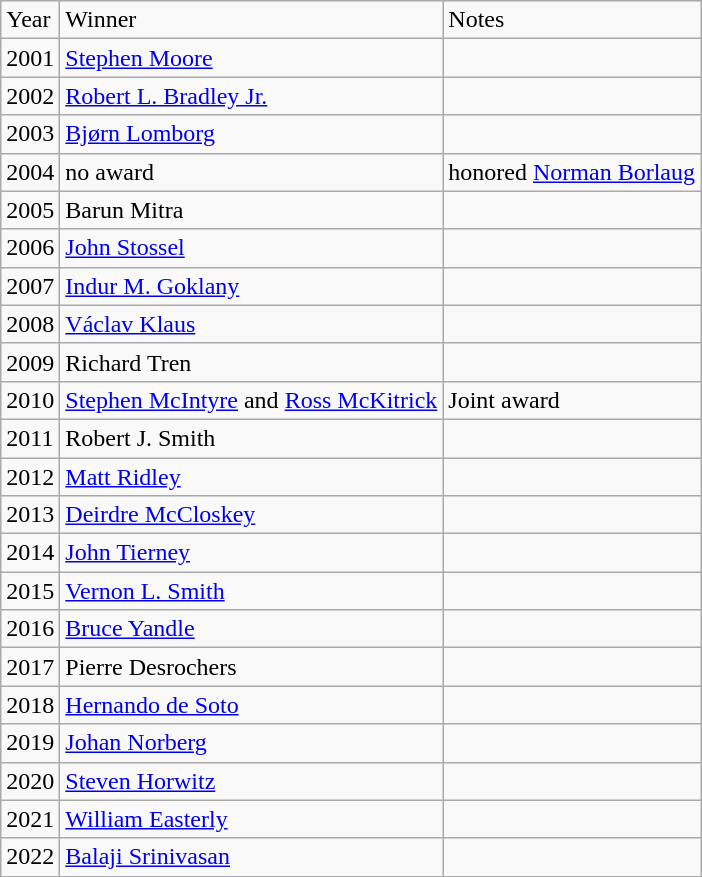<table class="wikitable">
<tr>
<td>Year</td>
<td>Winner</td>
<td>Notes</td>
</tr>
<tr>
<td>2001</td>
<td><a href='#'>Stephen Moore</a></td>
<td></td>
</tr>
<tr>
<td>2002</td>
<td><a href='#'>Robert L. Bradley Jr.</a></td>
<td></td>
</tr>
<tr>
<td>2003</td>
<td><a href='#'>Bjørn Lomborg</a></td>
<td></td>
</tr>
<tr>
<td>2004</td>
<td>no award</td>
<td>honored <a href='#'>Norman Borlaug</a></td>
</tr>
<tr>
<td>2005</td>
<td>Barun Mitra</td>
<td></td>
</tr>
<tr>
<td>2006</td>
<td><a href='#'>John Stossel</a></td>
<td></td>
</tr>
<tr>
<td>2007</td>
<td><a href='#'>Indur M. Goklany</a></td>
<td></td>
</tr>
<tr>
<td>2008</td>
<td><a href='#'>Václav Klaus</a></td>
<td></td>
</tr>
<tr>
<td>2009</td>
<td>Richard Tren</td>
<td></td>
</tr>
<tr>
<td>2010</td>
<td><a href='#'>Stephen McIntyre</a> and <a href='#'>Ross McKitrick</a></td>
<td>Joint award</td>
</tr>
<tr>
<td>2011</td>
<td>Robert J. Smith</td>
<td></td>
</tr>
<tr>
<td>2012</td>
<td><a href='#'>Matt Ridley</a></td>
<td></td>
</tr>
<tr>
<td>2013</td>
<td><a href='#'>Deirdre McCloskey</a></td>
<td></td>
</tr>
<tr>
<td>2014</td>
<td><a href='#'>John Tierney</a></td>
<td></td>
</tr>
<tr>
<td>2015</td>
<td><a href='#'>Vernon L. Smith</a></td>
<td></td>
</tr>
<tr>
<td>2016</td>
<td><a href='#'>Bruce Yandle</a></td>
<td></td>
</tr>
<tr>
<td>2017</td>
<td>Pierre Desrochers</td>
<td></td>
</tr>
<tr>
<td>2018</td>
<td><a href='#'>Hernando de Soto</a></td>
<td></td>
</tr>
<tr>
<td>2019</td>
<td><a href='#'>Johan Norberg</a></td>
<td></td>
</tr>
<tr>
<td>2020</td>
<td><a href='#'>Steven Horwitz</a></td>
<td></td>
</tr>
<tr>
<td>2021</td>
<td><a href='#'>William Easterly</a></td>
<td></td>
</tr>
<tr>
<td>2022</td>
<td><a href='#'>Balaji Srinivasan</a></td>
<td></td>
</tr>
</table>
